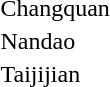<table>
<tr>
<td>Changquan</td>
<td></td>
<td></td>
<td></td>
</tr>
<tr>
<td>Nandao</td>
<td></td>
<td></td>
<td></td>
</tr>
<tr>
<td>Taijijian</td>
<td></td>
<td></td>
<td></td>
</tr>
</table>
